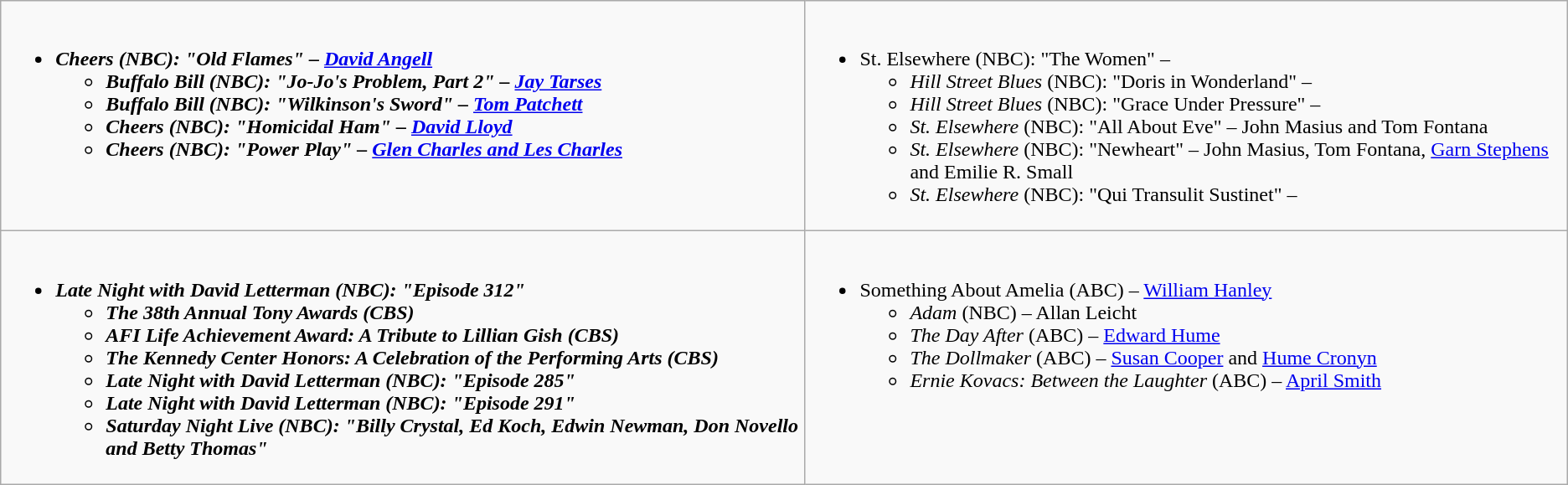<table class="wikitable">
<tr>
<td style="vertical-align:top;"><br><ul><li><strong><em>Cheers<em> (NBC): "Old Flames" – <a href='#'>David Angell</a><strong><ul><li></em>Buffalo Bill<em> (NBC): "Jo-Jo's Problem, Part 2" – <a href='#'>Jay Tarses</a></li><li></em>Buffalo Bill<em> (NBC): "Wilkinson's Sword" – <a href='#'>Tom Patchett</a></li><li></em>Cheers<em> (NBC): "Homicidal Ham" – <a href='#'>David Lloyd</a></li><li></em>Cheers<em> (NBC): "Power Play" – <a href='#'>Glen Charles and Les Charles</a></li></ul></li></ul></td>
<td style="vertical-align:top;"><br><ul><li></em></strong>St. Elsewhere</em> (NBC): "The Women" – </strong><ul><li><em>Hill Street Blues</em> (NBC): "Doris in Wonderland" – </li><li><em>Hill Street Blues</em> (NBC): "Grace Under Pressure" – </li><li><em>St. Elsewhere</em> (NBC): "All About Eve" – John Masius and Tom Fontana</li><li><em>St. Elsewhere</em> (NBC): "Newheart" – John Masius, Tom Fontana, <a href='#'>Garn Stephens</a> and Emilie R. Small</li><li><em>St. Elsewhere</em> (NBC): "Qui Transulit Sustinet" – </li></ul></li></ul></td>
</tr>
<tr>
<td style="vertical-align:top;"><br><ul><li><strong><em>Late Night with David Letterman<em> (NBC): "Episode 312"<strong><ul><li></em>The 38th Annual Tony Awards<em> (CBS)</li><li></em>AFI Life Achievement Award: A Tribute to Lillian Gish<em> (CBS)</li><li></em>The Kennedy Center Honors: A Celebration of the Performing Arts<em> (CBS)</li><li></em>Late Night with David Letterman<em> (NBC): "Episode 285"</li><li></em>Late Night with David Letterman<em> (NBC): "Episode 291"</li><li></em>Saturday Night Live<em> (NBC): "Billy Crystal, Ed Koch, Edwin Newman, Don Novello and Betty Thomas"</li></ul></li></ul></td>
<td style="vertical-align:top;"><br><ul><li></em></strong>Something About Amelia</em> (ABC) – <a href='#'>William Hanley</a></strong><ul><li><em>Adam</em> (NBC) – Allan Leicht</li><li><em>The Day After</em> (ABC) – <a href='#'>Edward Hume</a></li><li><em>The Dollmaker</em> (ABC) – <a href='#'>Susan Cooper</a> and <a href='#'>Hume Cronyn</a></li><li><em>Ernie Kovacs: Between the Laughter</em> (ABC) – <a href='#'>April Smith</a></li></ul></li></ul></td>
</tr>
</table>
